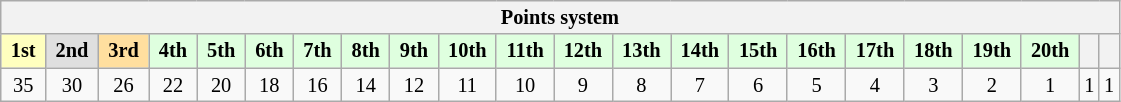<table class="wikitable" style="font-size:85%; text-align:center">
<tr>
<th colspan="22">Points system</th>
</tr>
<tr>
<td style="background:#ffffbf;"> <strong>1st</strong> </td>
<td style="background:#dfdfdf;"> <strong>2nd</strong> </td>
<td style="background:#ffdf9f;"> <strong>3rd</strong> </td>
<td style="background:#dfffdf;"> <strong>4th</strong> </td>
<td style="background:#dfffdf;"> <strong>5th</strong> </td>
<td style="background:#dfffdf;"> <strong>6th</strong> </td>
<td style="background:#dfffdf;"> <strong>7th</strong> </td>
<td style="background:#dfffdf;"> <strong>8th</strong> </td>
<td style="background:#dfffdf;"> <strong>9th</strong> </td>
<td style="background:#dfffdf;"> <strong>10th</strong> </td>
<td style="background:#dfffdf;"> <strong>11th</strong> </td>
<td style="background:#dfffdf;"> <strong>12th</strong> </td>
<td style="background:#dfffdf;"> <strong>13th</strong> </td>
<td style="background:#dfffdf;"> <strong>14th</strong> </td>
<td style="background:#dfffdf;"> <strong>15th</strong> </td>
<td style="background:#dfffdf;"> <strong>16th</strong> </td>
<td style="background:#dfffdf;"> <strong>17th</strong> </td>
<td style="background:#dfffdf;"> <strong>18th</strong> </td>
<td style="background:#dfffdf;"> <strong>19th</strong> </td>
<td style="background:#dfffdf;"> <strong>20th</strong> </td>
<th></th>
<th></th>
</tr>
<tr>
<td>35</td>
<td>30</td>
<td>26</td>
<td>22</td>
<td>20</td>
<td>18</td>
<td>16</td>
<td>14</td>
<td>12</td>
<td>11</td>
<td>10</td>
<td>9</td>
<td>8</td>
<td>7</td>
<td>6</td>
<td>5</td>
<td>4</td>
<td>3</td>
<td>2</td>
<td>1</td>
<td>1</td>
<td>1</td>
</tr>
</table>
